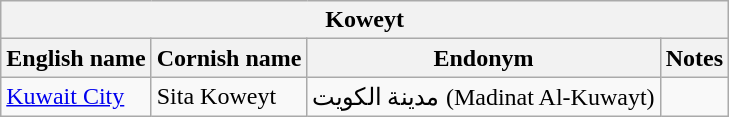<table class="wikitable sortable">
<tr>
<th colspan="24"> Koweyt</th>
</tr>
<tr>
<th>English name</th>
<th>Cornish name</th>
<th>Endonym</th>
<th>Notes</th>
</tr>
<tr>
<td><a href='#'>Kuwait City</a></td>
<td>Sita Koweyt</td>
<td>مدينة الكويت (Madinat Al-Kuwayt)</td>
<td></td>
</tr>
</table>
